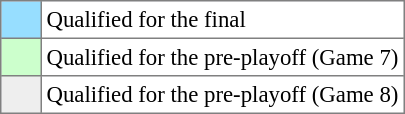<table bgcolor="#f7f8ff" cellpadding="3" cellspacing="0" border="1" style="font-size: 95%; border: gray solid 1px; border-collapse: collapse;text-align:center;">
<tr>
<td style="background: #97DEFF;" width="20"></td>
<td bgcolor="#ffffff" align="left">Qualified for the final</td>
</tr>
<tr>
<td style="background: #CCFFCC;" width="20"></td>
<td bgcolor="#ffffff" align="left">Qualified for the pre-playoff (Game 7)</td>
</tr>
<tr>
<td style="background: #EEEEEE;" width="20"></td>
<td bgcolor="#ffffff" align="left">Qualified for the pre-playoff (Game 8)</td>
</tr>
</table>
